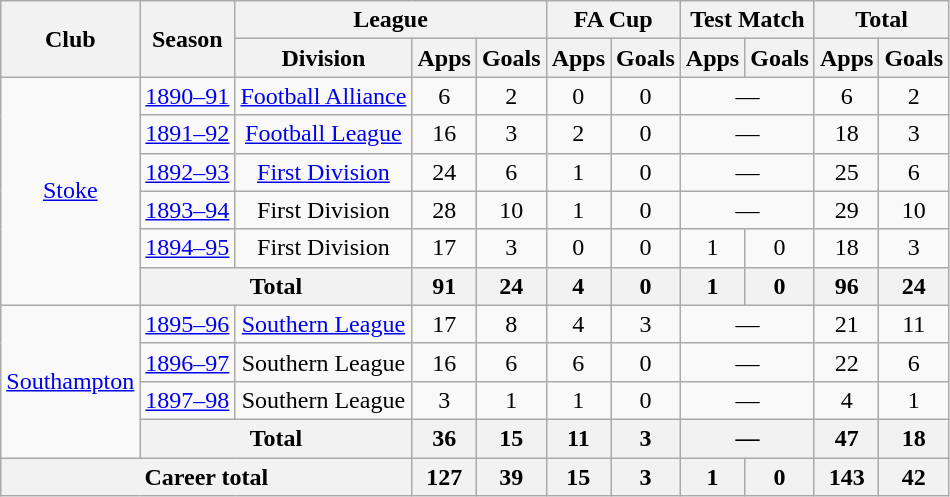<table class="wikitable" style="text-align: center;">
<tr>
<th rowspan="2">Club</th>
<th rowspan="2">Season</th>
<th colspan="3">League</th>
<th colspan="2">FA Cup</th>
<th colspan="2">Test Match</th>
<th colspan="2">Total</th>
</tr>
<tr>
<th>Division</th>
<th>Apps</th>
<th>Goals</th>
<th>Apps</th>
<th>Goals</th>
<th>Apps</th>
<th>Goals</th>
<th>Apps</th>
<th>Goals</th>
</tr>
<tr>
<td rowspan="6"><a href='#'>Stoke</a></td>
<td><a href='#'>1890–91</a></td>
<td><a href='#'>Football Alliance</a></td>
<td>6</td>
<td>2</td>
<td>0</td>
<td>0</td>
<td colspan="2">—</td>
<td>6</td>
<td>2</td>
</tr>
<tr>
<td><a href='#'>1891–92</a></td>
<td><a href='#'>Football League</a></td>
<td>16</td>
<td>3</td>
<td>2</td>
<td>0</td>
<td colspan="2">—</td>
<td>18</td>
<td>3</td>
</tr>
<tr>
<td><a href='#'>1892–93</a></td>
<td><a href='#'>First Division</a></td>
<td>24</td>
<td>6</td>
<td>1</td>
<td>0</td>
<td colspan="2">—</td>
<td>25</td>
<td>6</td>
</tr>
<tr>
<td><a href='#'>1893–94</a></td>
<td>First Division</td>
<td>28</td>
<td>10</td>
<td>1</td>
<td>0</td>
<td colspan="2">—</td>
<td>29</td>
<td>10</td>
</tr>
<tr>
<td><a href='#'>1894–95</a></td>
<td>First Division</td>
<td>17</td>
<td>3</td>
<td>0</td>
<td>0</td>
<td>1</td>
<td>0</td>
<td>18</td>
<td>3</td>
</tr>
<tr>
<th colspan=2>Total</th>
<th>91</th>
<th>24</th>
<th>4</th>
<th>0</th>
<th>1</th>
<th>0</th>
<th>96</th>
<th>24</th>
</tr>
<tr>
<td rowspan="4"><a href='#'>Southampton</a></td>
<td><a href='#'>1895–96</a></td>
<td><a href='#'>Southern League</a></td>
<td>17</td>
<td>8</td>
<td>4</td>
<td>3</td>
<td colspan="2">—</td>
<td>21</td>
<td>11</td>
</tr>
<tr>
<td><a href='#'>1896–97</a></td>
<td>Southern League</td>
<td>16</td>
<td>6</td>
<td>6</td>
<td>0</td>
<td colspan="2">—</td>
<td>22</td>
<td>6</td>
</tr>
<tr>
<td><a href='#'>1897–98</a></td>
<td>Southern League</td>
<td>3</td>
<td>1</td>
<td>1</td>
<td>0</td>
<td colspan="2">—</td>
<td>4</td>
<td>1</td>
</tr>
<tr>
<th colspan=2>Total</th>
<th>36</th>
<th>15</th>
<th>11</th>
<th>3</th>
<th colspan="2">—</th>
<th>47</th>
<th>18</th>
</tr>
<tr>
<th colspan="3">Career total</th>
<th>127</th>
<th>39</th>
<th>15</th>
<th>3</th>
<th>1</th>
<th>0</th>
<th>143</th>
<th>42</th>
</tr>
</table>
